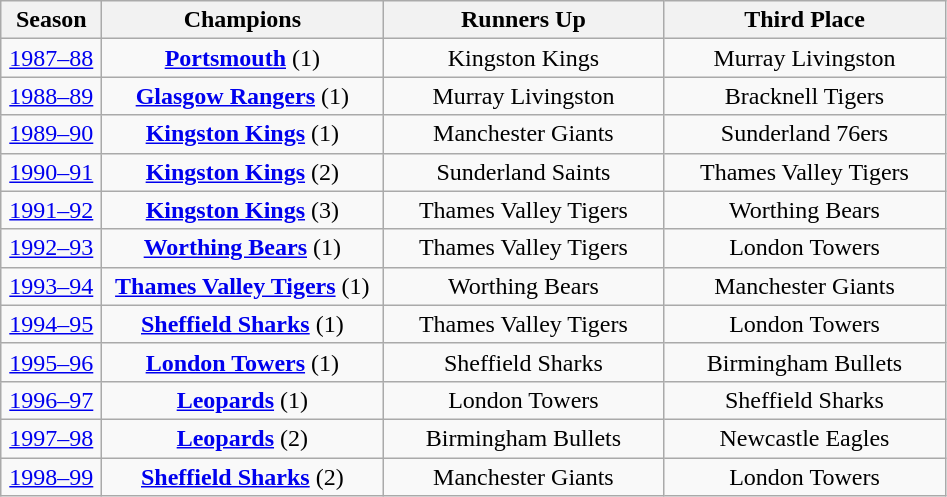<table class="wikitable" style="text-align:center">
<tr>
<th style="width: 60px;">Season</th>
<th style="width: 180px;">Champions</th>
<th style="width: 180px;">Runners Up</th>
<th style="width: 180px;">Third Place</th>
</tr>
<tr>
<td><a href='#'>1987–88</a></td>
<td><strong><a href='#'>Portsmouth</a></strong> (1)</td>
<td>Kingston Kings</td>
<td>Murray Livingston</td>
</tr>
<tr>
<td><a href='#'>1988–89</a></td>
<td><strong><a href='#'>Glasgow Rangers</a></strong> (1)</td>
<td>Murray Livingston</td>
<td>Bracknell Tigers</td>
</tr>
<tr>
<td><a href='#'>1989–90</a></td>
<td><strong><a href='#'>Kingston Kings</a></strong> (1)</td>
<td>Manchester Giants</td>
<td>Sunderland 76ers</td>
</tr>
<tr>
<td><a href='#'>1990–91</a></td>
<td><strong><a href='#'>Kingston Kings</a></strong> (2)</td>
<td>Sunderland Saints</td>
<td>Thames Valley Tigers</td>
</tr>
<tr>
<td><a href='#'>1991–92</a></td>
<td><strong><a href='#'>Kingston Kings</a></strong> (3)</td>
<td>Thames Valley Tigers</td>
<td>Worthing Bears</td>
</tr>
<tr>
<td><a href='#'>1992–93</a></td>
<td><strong><a href='#'>Worthing Bears</a></strong> (1)</td>
<td>Thames Valley Tigers</td>
<td>London Towers</td>
</tr>
<tr>
<td><a href='#'>1993–94</a></td>
<td><strong><a href='#'>Thames Valley Tigers</a></strong> (1)</td>
<td>Worthing Bears</td>
<td>Manchester Giants</td>
</tr>
<tr>
<td><a href='#'>1994–95</a></td>
<td><strong><a href='#'>Sheffield Sharks</a></strong> (1)</td>
<td>Thames Valley Tigers</td>
<td>London Towers</td>
</tr>
<tr>
<td><a href='#'>1995–96</a></td>
<td><strong><a href='#'>London Towers</a></strong> (1)</td>
<td>Sheffield Sharks</td>
<td>Birmingham Bullets</td>
</tr>
<tr>
<td><a href='#'>1996–97</a></td>
<td><strong><a href='#'>Leopards</a></strong> (1)</td>
<td>London Towers</td>
<td>Sheffield Sharks</td>
</tr>
<tr>
<td><a href='#'>1997–98</a></td>
<td><strong><a href='#'>Leopards</a></strong> (2)</td>
<td>Birmingham Bullets</td>
<td>Newcastle Eagles</td>
</tr>
<tr>
<td><a href='#'>1998–99</a></td>
<td><strong><a href='#'>Sheffield Sharks</a></strong> (2)</td>
<td>Manchester Giants</td>
<td>London Towers</td>
</tr>
</table>
